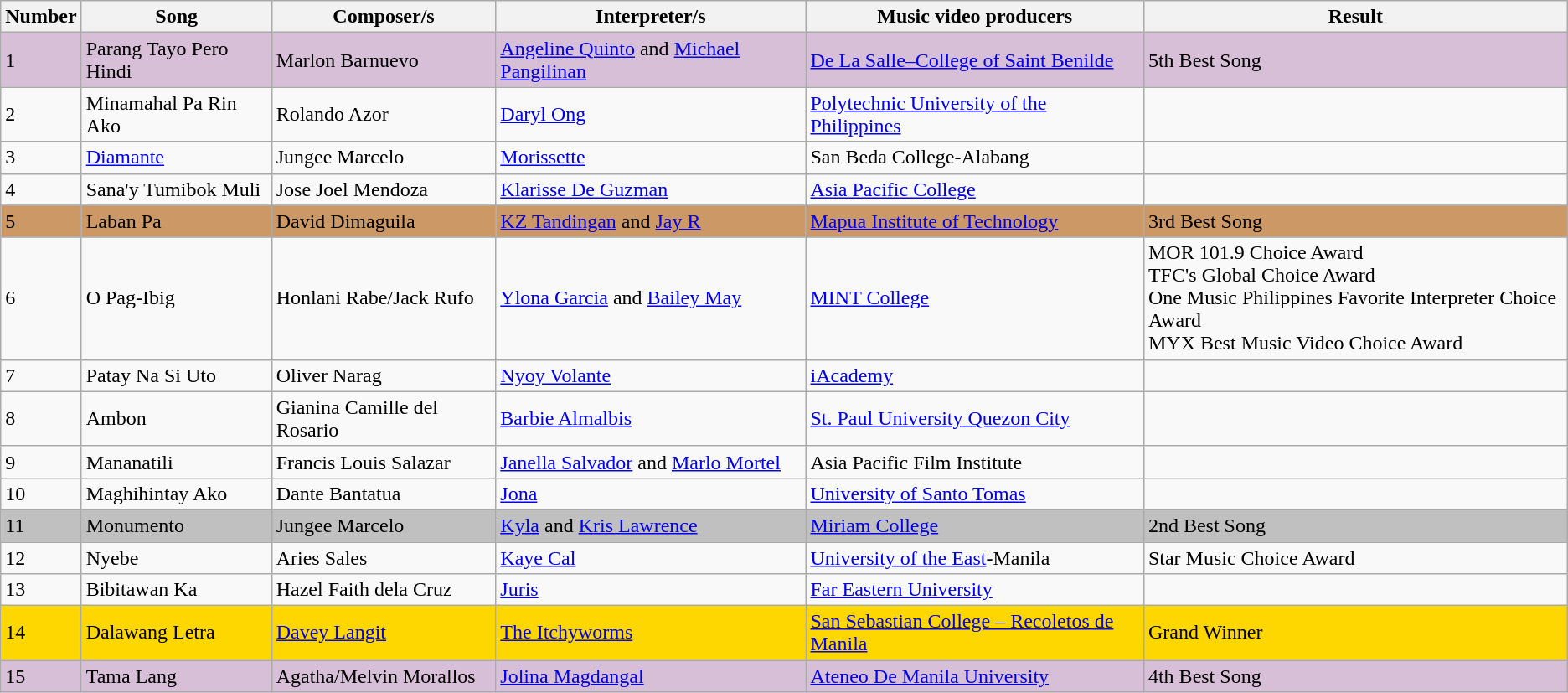<table class="wikitable">
<tr>
<th>Number</th>
<th>Song</th>
<th>Composer/s</th>
<th>Interpreter/s</th>
<th>Music video producers</th>
<th>Result</th>
</tr>
<tr bgcolor="#d8bfd8">
<td>1</td>
<td>Parang Tayo Pero Hindi<br></td>
<td>Marlon Barnuevo</td>
<td><a href='#'>Angeline Quinto</a> and <a href='#'>Michael Pangilinan</a></td>
<td><a href='#'>De La Salle–College of Saint Benilde</a></td>
<td>5th Best Song</td>
</tr>
<tr>
<td>2</td>
<td>Minamahal Pa Rin Ako<br></td>
<td>Rolando Azor</td>
<td><a href='#'>Daryl Ong</a></td>
<td><a href='#'>Polytechnic University of the Philippines</a></td>
<td></td>
</tr>
<tr>
<td>3</td>
<td><a href='#'>Diamante</a><br></td>
<td>Jungee Marcelo</td>
<td><a href='#'>Morissette</a></td>
<td>San Beda College-Alabang</td>
<td></td>
</tr>
<tr>
<td>4</td>
<td>Sana'y Tumibok Muli<br></td>
<td>Jose Joel Mendoza</td>
<td><a href='#'>Klarisse De Guzman</a></td>
<td><a href='#'>Asia Pacific College</a></td>
<td></td>
</tr>
<tr bgcolor="#CC9966">
<td>5</td>
<td>Laban Pa<br></td>
<td>David Dimaguila</td>
<td><a href='#'>KZ Tandingan</a> and <a href='#'>Jay R</a></td>
<td><a href='#'>Mapua Institute of Technology</a></td>
<td>3rd Best Song</td>
</tr>
<tr>
<td>6</td>
<td>O Pag-Ibig<br></td>
<td>Honlani Rabe/Jack Rufo</td>
<td><a href='#'>Ylona Garcia</a> and <a href='#'>Bailey May</a></td>
<td><a href='#'>MINT College</a></td>
<td>MOR 101.9 Choice Award<br>TFC's Global Choice Award<br>One Music Philippines Favorite Interpreter Choice Award<br>MYX Best Music Video Choice Award</td>
</tr>
<tr>
<td>7</td>
<td>Patay Na Si Uto<br></td>
<td>Oliver Narag</td>
<td><a href='#'>Nyoy Volante</a></td>
<td><a href='#'>iAcademy</a></td>
<td></td>
</tr>
<tr>
<td>8</td>
<td>Ambon<br></td>
<td>Gianina Camille del Rosario</td>
<td><a href='#'>Barbie Almalbis</a></td>
<td><a href='#'>St. Paul University Quezon City</a></td>
<td></td>
</tr>
<tr>
<td>9</td>
<td>Mananatili<br></td>
<td>Francis Louis Salazar</td>
<td><a href='#'>Janella Salvador</a> and <a href='#'>Marlo Mortel</a></td>
<td>Asia Pacific Film Institute</td>
<td></td>
</tr>
<tr>
<td>10</td>
<td>Maghihintay Ako<br></td>
<td>Dante Bantatua</td>
<td><a href='#'>Jona</a></td>
<td><a href='#'>University of Santo Tomas</a></td>
<td></td>
</tr>
<tr bgcolor="silver">
<td>11</td>
<td>Monumento<br></td>
<td>Jungee Marcelo</td>
<td><a href='#'>Kyla</a> and <a href='#'>Kris Lawrence</a></td>
<td><a href='#'>Miriam College</a></td>
<td>2nd Best Song</td>
</tr>
<tr>
<td>12</td>
<td>Nyebe<br></td>
<td>Aries Sales</td>
<td><a href='#'>Kaye Cal</a></td>
<td><a href='#'>University of the East</a>-Manila</td>
<td>Star Music Choice Award</td>
</tr>
<tr>
<td>13</td>
<td>Bibitawan Ka<br></td>
<td>Hazel Faith dela Cruz</td>
<td><a href='#'>Juris</a></td>
<td><a href='#'>Far Eastern University</a></td>
<td></td>
</tr>
<tr bgcolor="gold">
<td>14</td>
<td>Dalawang Letra<br></td>
<td><a href='#'>Davey Langit</a></td>
<td><a href='#'>The Itchyworms</a></td>
<td><a href='#'>San Sebastian College – Recoletos de Manila</a></td>
<td>Grand Winner</td>
</tr>
<tr bgcolor="#d8bfd8">
<td>15</td>
<td>Tama Lang<br></td>
<td>Agatha/Melvin Morallos</td>
<td><a href='#'>Jolina Magdangal</a></td>
<td><a href='#'>Ateneo De Manila University</a></td>
<td>4th Best Song</td>
</tr>
</table>
